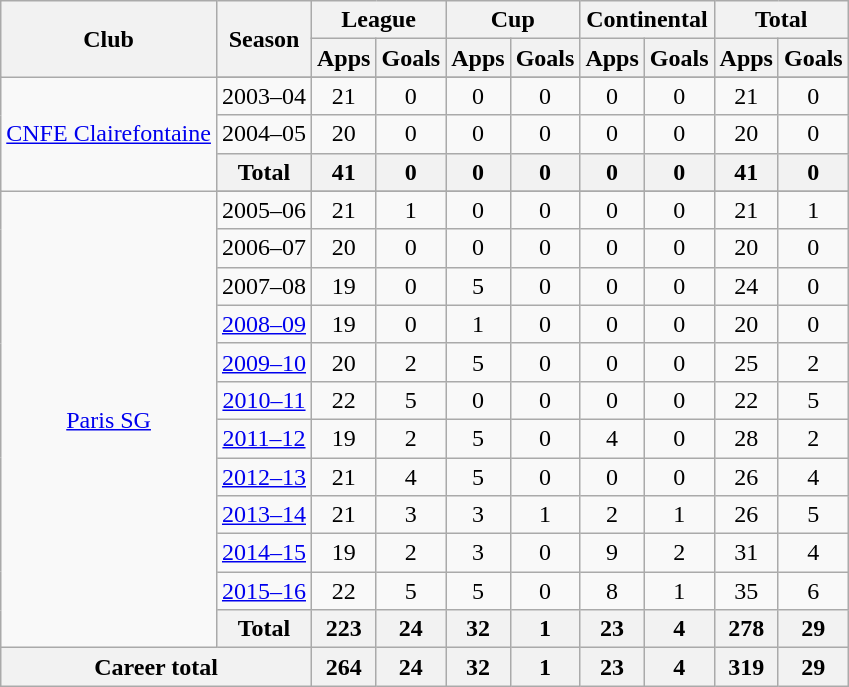<table class="wikitable" style="text-align: center;">
<tr>
<th rowspan="2">Club</th>
<th rowspan="2">Season</th>
<th colspan="2">League</th>
<th colspan="2">Cup</th>
<th colspan="2">Continental</th>
<th colspan="2">Total</th>
</tr>
<tr>
<th>Apps</th>
<th>Goals</th>
<th>Apps</th>
<th>Goals</th>
<th>Apps</th>
<th>Goals</th>
<th>Apps</th>
<th>Goals</th>
</tr>
<tr>
<td rowspan="4" valign="center"><a href='#'>CNFE Clairefontaine</a></td>
</tr>
<tr>
<td>2003–04</td>
<td>21</td>
<td 0>0</td>
<td>0</td>
<td>0</td>
<td>0</td>
<td>0</td>
<td>21</td>
<td>0</td>
</tr>
<tr>
<td>2004–05</td>
<td>20</td>
<td 0>0</td>
<td>0</td>
<td>0</td>
<td>0</td>
<td>0</td>
<td>20</td>
<td>0</td>
</tr>
<tr>
<th>Total</th>
<th>41</th>
<th>0</th>
<th>0</th>
<th>0</th>
<th>0</th>
<th>0</th>
<th>41</th>
<th>0</th>
</tr>
<tr>
<td rowspan="13" valign="center"><a href='#'>Paris SG</a></td>
</tr>
<tr>
<td>2005–06</td>
<td>21</td>
<td>1</td>
<td>0</td>
<td>0</td>
<td>0</td>
<td>0</td>
<td>21</td>
<td>1</td>
</tr>
<tr>
<td>2006–07</td>
<td>20</td>
<td>0</td>
<td>0</td>
<td>0</td>
<td>0</td>
<td>0</td>
<td>20</td>
<td>0</td>
</tr>
<tr>
<td>2007–08</td>
<td>19</td>
<td>0</td>
<td>5</td>
<td>0</td>
<td>0</td>
<td>0</td>
<td>24</td>
<td>0</td>
</tr>
<tr>
<td><a href='#'>2008–09</a></td>
<td>19</td>
<td>0</td>
<td>1</td>
<td>0</td>
<td>0</td>
<td>0</td>
<td>20</td>
<td>0</td>
</tr>
<tr>
<td><a href='#'>2009–10</a></td>
<td>20</td>
<td>2</td>
<td>5</td>
<td>0</td>
<td>0</td>
<td>0</td>
<td>25</td>
<td>2</td>
</tr>
<tr>
<td><a href='#'>2010–11</a></td>
<td>22</td>
<td>5</td>
<td>0</td>
<td>0</td>
<td>0</td>
<td>0</td>
<td>22</td>
<td>5</td>
</tr>
<tr>
<td><a href='#'>2011–12</a></td>
<td>19</td>
<td>2</td>
<td>5</td>
<td>0</td>
<td>4</td>
<td>0</td>
<td>28</td>
<td>2</td>
</tr>
<tr>
<td><a href='#'>2012–13</a></td>
<td>21</td>
<td>4</td>
<td>5</td>
<td>0</td>
<td>0</td>
<td>0</td>
<td>26</td>
<td>4</td>
</tr>
<tr>
<td><a href='#'>2013–14</a></td>
<td>21</td>
<td>3</td>
<td>3</td>
<td>1</td>
<td>2</td>
<td>1</td>
<td>26</td>
<td>5</td>
</tr>
<tr>
<td><a href='#'>2014–15</a></td>
<td>19</td>
<td>2</td>
<td>3</td>
<td>0</td>
<td>9</td>
<td>2</td>
<td>31</td>
<td>4</td>
</tr>
<tr>
<td><a href='#'>2015–16</a></td>
<td>22</td>
<td>5</td>
<td>5</td>
<td>0</td>
<td>8</td>
<td>1</td>
<td>35</td>
<td>6</td>
</tr>
<tr>
<th>Total</th>
<th>223</th>
<th>24</th>
<th>32</th>
<th>1</th>
<th>23</th>
<th>4</th>
<th>278</th>
<th>29</th>
</tr>
<tr>
<th colspan="2">Career total</th>
<th>264</th>
<th>24</th>
<th>32</th>
<th>1</th>
<th>23</th>
<th>4</th>
<th>319</th>
<th>29</th>
</tr>
</table>
